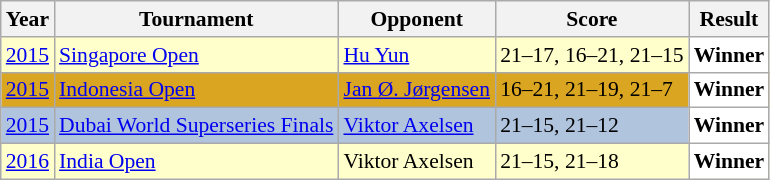<table class="sortable wikitable" style="font-size: 90%">
<tr>
<th>Year</th>
<th>Tournament</th>
<th>Opponent</th>
<th>Score</th>
<th>Result</th>
</tr>
<tr style="background:#FFFFCC">
<td align="center"><a href='#'>2015</a></td>
<td align="left"><a href='#'>Singapore Open</a></td>
<td align="left"> <a href='#'>Hu Yun</a></td>
<td align="left">21–17, 16–21, 21–15</td>
<td style="text-align:left; background:white"> <strong>Winner</strong></td>
</tr>
<tr style="background:#DAA520">
<td align="center"><a href='#'>2015</a></td>
<td align="left"><a href='#'>Indonesia Open</a></td>
<td align="left"> <a href='#'>Jan Ø. Jørgensen</a></td>
<td align="left">16–21, 21–19, 21–7</td>
<td style="text-align:left; background:white"> <strong>Winner</strong></td>
</tr>
<tr style="background:#B0C4DE">
<td align="center"><a href='#'>2015</a></td>
<td align="left"><a href='#'>Dubai World Superseries Finals</a></td>
<td align="left"> <a href='#'>Viktor Axelsen</a></td>
<td align="left">21–15, 21–12</td>
<td style="text-align:left; background:white"> <strong>Winner</strong></td>
</tr>
<tr style="background:#FFFFCC">
<td align="center"><a href='#'>2016</a></td>
<td align="left"><a href='#'>India Open</a></td>
<td align="left"> Viktor Axelsen</td>
<td align="left">21–15, 21–18</td>
<td style="text-align:left; background:white"> <strong>Winner</strong></td>
</tr>
</table>
